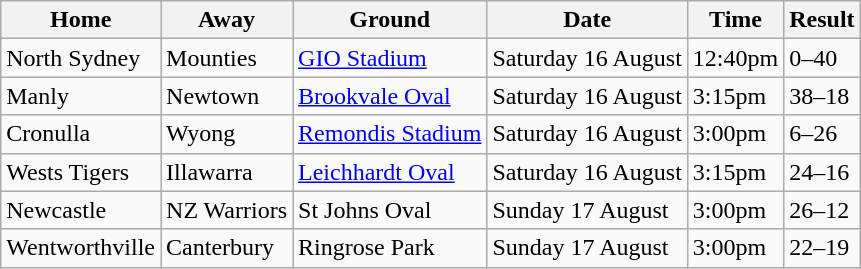<table class="wikitable">
<tr>
<th>Home</th>
<th>Away</th>
<th>Ground</th>
<th>Date</th>
<th>Time</th>
<th>Result</th>
</tr>
<tr>
<td>North Sydney</td>
<td>Mounties</td>
<td><a href='#'>GIO Stadium</a></td>
<td>Saturday 16 August</td>
<td>12:40pm</td>
<td>0–40</td>
</tr>
<tr>
<td>Manly</td>
<td>Newtown</td>
<td><a href='#'>Brookvale Oval</a></td>
<td>Saturday 16 August</td>
<td>3:15pm</td>
<td>38–18</td>
</tr>
<tr>
<td>Cronulla</td>
<td>Wyong</td>
<td><a href='#'>Remondis Stadium</a></td>
<td>Saturday 16 August</td>
<td>3:00pm</td>
<td>6–26</td>
</tr>
<tr>
<td>Wests Tigers</td>
<td>Illawarra</td>
<td><a href='#'>Leichhardt Oval</a></td>
<td>Saturday 16 August</td>
<td>3:15pm</td>
<td>24–16</td>
</tr>
<tr>
<td>Newcastle</td>
<td>NZ Warriors</td>
<td>St Johns Oval</td>
<td>Sunday 17 August</td>
<td>3:00pm</td>
<td>26–12</td>
</tr>
<tr>
<td>Wentworthville</td>
<td>Canterbury</td>
<td>Ringrose Park</td>
<td>Sunday 17 August</td>
<td>3:00pm</td>
<td>22–19</td>
</tr>
</table>
